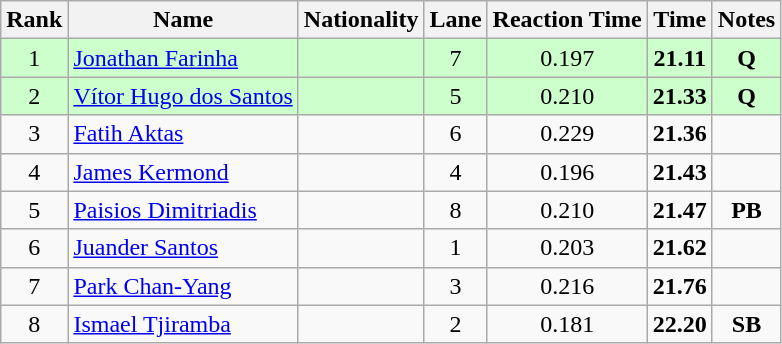<table class="wikitable sortable" style="text-align:center">
<tr>
<th>Rank</th>
<th>Name</th>
<th>Nationality</th>
<th>Lane</th>
<th>Reaction Time</th>
<th>Time</th>
<th>Notes</th>
</tr>
<tr bgcolor=ccffcc>
<td>1</td>
<td align=left><a href='#'>Jonathan Farinha</a></td>
<td align=left></td>
<td>7</td>
<td>0.197</td>
<td><strong>21.11</strong></td>
<td><strong>Q</strong></td>
</tr>
<tr bgcolor=ccffcc>
<td>2</td>
<td align=left><a href='#'>Vítor Hugo dos Santos</a></td>
<td align=left></td>
<td>5</td>
<td>0.210</td>
<td><strong>21.33</strong></td>
<td><strong>Q</strong></td>
</tr>
<tr>
<td>3</td>
<td align=left><a href='#'>Fatih Aktas</a></td>
<td align=left></td>
<td>6</td>
<td>0.229</td>
<td><strong>21.36</strong></td>
<td></td>
</tr>
<tr>
<td>4</td>
<td align=left><a href='#'>James Kermond</a></td>
<td align=left></td>
<td>4</td>
<td>0.196</td>
<td><strong>21.43</strong></td>
<td></td>
</tr>
<tr>
<td>5</td>
<td align=left><a href='#'>Paisios Dimitriadis</a></td>
<td align=left></td>
<td>8</td>
<td>0.210</td>
<td><strong>21.47</strong></td>
<td><strong>PB</strong></td>
</tr>
<tr>
<td>6</td>
<td align=left><a href='#'>Juander Santos</a></td>
<td align=left></td>
<td>1</td>
<td>0.203</td>
<td><strong>21.62</strong></td>
<td></td>
</tr>
<tr>
<td>7</td>
<td align=left><a href='#'>Park Chan-Yang</a></td>
<td align=left></td>
<td>3</td>
<td>0.216</td>
<td><strong>21.76</strong></td>
<td></td>
</tr>
<tr>
<td>8</td>
<td align=left><a href='#'>Ismael Tjiramba</a></td>
<td align=left></td>
<td>2</td>
<td>0.181</td>
<td><strong>22.20</strong></td>
<td><strong>SB</strong></td>
</tr>
</table>
